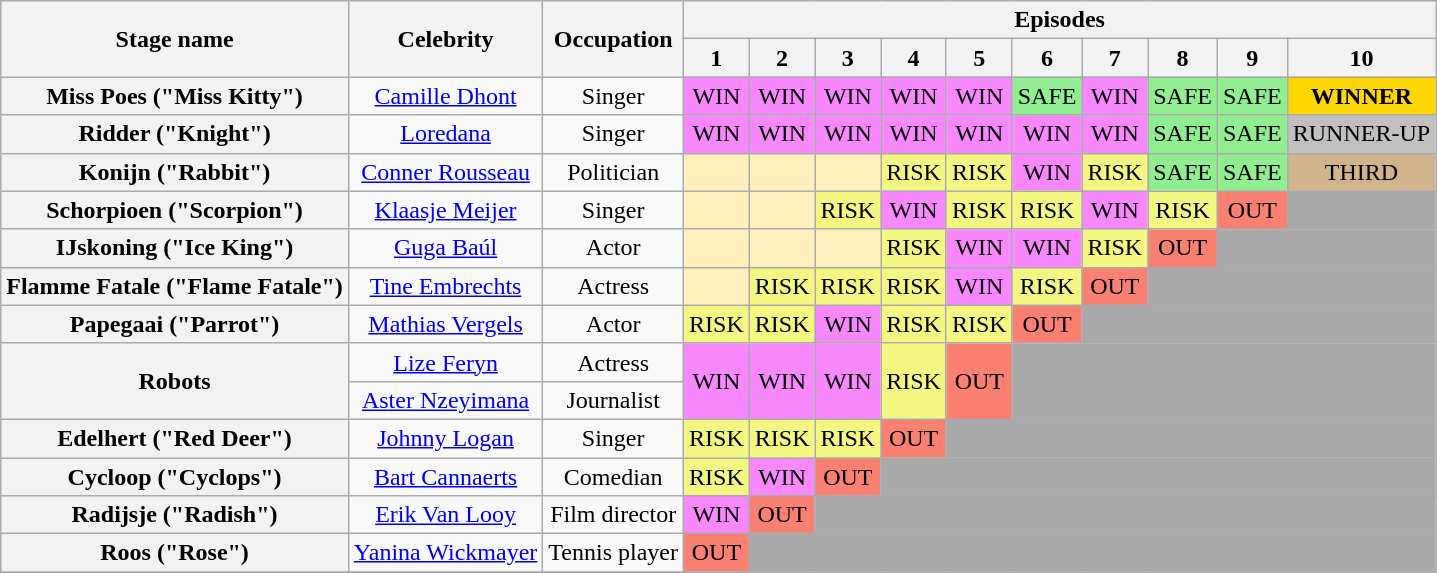<table class="wikitable" style="text-align:center; ">
<tr>
<th rowspan=2>Stage name</th>
<th rowspan=2>Celebrity</th>
<th rowspan=2>Occupation</th>
<th colspan="10">Episodes</th>
</tr>
<tr>
<th>1</th>
<th>2</th>
<th>3</th>
<th>4</th>
<th>5</th>
<th>6</th>
<th>7</th>
<th>8</th>
<th>9</th>
<th>10</th>
</tr>
<tr>
<th>Miss Poes ("Miss Kitty")</th>
<td><a href='#'>Camille Dhont</a></td>
<td>Singer</td>
<td bgcolor="#F888FD">WIN</td>
<td bgcolor="#F888FD">WIN</td>
<td bgcolor="#F888FD">WIN</td>
<td bgcolor="#F888FD">WIN</td>
<td bgcolor="#F888FD">WIN</td>
<td bgcolor="lightgreen">SAFE</td>
<td bgcolor="#F888FD">WIN</td>
<td bgcolor="lightgreen">SAFE</td>
<td bgcolor="lightgreen">SAFE</td>
<td bgcolor=gold><strong>WINNER</strong></td>
</tr>
<tr>
<th>Ridder ("Knight")</th>
<td><a href='#'>Loredana</a></td>
<td>Singer</td>
<td bgcolor="#F888FD">WIN</td>
<td bgcolor="#F888FD">WIN</td>
<td bgcolor="#F888FD">WIN</td>
<td bgcolor="#F888FD">WIN</td>
<td bgcolor="#F888FD">WIN</td>
<td bgcolor="#F888FD">WIN</td>
<td bgcolor="#F888FD">WIN</td>
<td bgcolor="lightgreen">SAFE</td>
<td bgcolor="lightgreen">SAFE</td>
<td bgcolor=silver>RUNNER-UP</td>
</tr>
<tr>
<th>Konijn ("Rabbit")</th>
<td><a href='#'>Conner Rousseau</a></td>
<td>Politician</td>
<td bgcolor="#FFEFBD"></td>
<td bgcolor="#FFEFBD"></td>
<td bgcolor="#FFEFBD"></td>
<td bgcolor="#F3F781">RISK</td>
<td bgcolor="#F3F781">RISK</td>
<td bgcolor="#F888FD">WIN</td>
<td bgcolor="#F3F781">RISK</td>
<td bgcolor="lightgreen">SAFE</td>
<td bgcolor="lightgreen">SAFE</td>
<td bgcolor=tan>THIRD</td>
</tr>
<tr>
<th>Schorpioen ("Scorpion")</th>
<td><a href='#'>Klaasje Meijer</a></td>
<td>Singer</td>
<td bgcolor="#FFEFBD"></td>
<td bgcolor="#FFEFBD"></td>
<td bgcolor="#F3F781">RISK</td>
<td bgcolor="#F888FD">WIN</td>
<td bgcolor="#F3F781">RISK</td>
<td bgcolor="#F3F781">RISK</td>
<td bgcolor="#F888FD">WIN</td>
<td bgcolor="#F3F781">RISK</td>
<td bgcolor=salmon>OUT</td>
<td colspan=2 bgcolor=darkgrey></td>
</tr>
<tr>
<th>IJskoning ("Ice King")</th>
<td><a href='#'>Guga Baúl</a></td>
<td>Actor</td>
<td bgcolor="#FFEFBD"></td>
<td bgcolor="#FFEFBD"></td>
<td bgcolor="#FFEFBD"></td>
<td bgcolor="#F3F781">RISK</td>
<td bgcolor="#F888FD">WIN</td>
<td bgcolor="#F888FD">WIN</td>
<td bgcolor="#F3F781">RISK</td>
<td bgcolor=salmon>OUT</td>
<td colspan=2 bgcolor=darkgrey></td>
</tr>
<tr>
<th>Flamme Fatale ("Flame Fatale")</th>
<td><a href='#'>Tine Embrechts</a></td>
<td>Actress</td>
<td bgcolor="#FFEFBD"></td>
<td bgcolor="#F3F781">RISK</td>
<td bgcolor="#F3F781">RISK</td>
<td bgcolor="#F3F781">RISK</td>
<td bgcolor="#F888FD">WIN</td>
<td bgcolor="#F3F781">RISK</td>
<td bgcolor=salmon>OUT</td>
<td colspan=3 bgcolor=darkgrey></td>
</tr>
<tr>
<th>Papegaai ("Parrot")</th>
<td><a href='#'>Mathias Vergels</a></td>
<td>Actor</td>
<td bgcolor="#F3F781">RISK</td>
<td bgcolor="#F3F781">RISK</td>
<td bgcolor="#F888FD">WIN</td>
<td bgcolor="#F3F781">RISK</td>
<td bgcolor="#F3F781">RISK</td>
<td bgcolor=salmon>OUT</td>
<td colspan=4 bgcolor=darkgrey></td>
</tr>
<tr>
<th rowspan=2>Robots</th>
<td><a href='#'>Lize Feryn</a></td>
<td>Actress</td>
<td rowspan=2 bgcolor="#F888FD">WIN</td>
<td rowspan=2 bgcolor="#F888FD">WIN</td>
<td rowspan=2 bgcolor="#F888FD">WIN</td>
<td rowspan=2 bgcolor="#F3F781">RISK</td>
<td rowspan=2 bgcolor=salmon>OUT</td>
<td rowspan=2 colspan=5 bgcolor=darkgrey></td>
</tr>
<tr>
<td><a href='#'>Aster Nzeyimana</a></td>
<td>Journalist</td>
</tr>
<tr>
<th>Edelhert ("Red Deer")</th>
<td><a href='#'>Johnny Logan</a></td>
<td>Singer</td>
<td bgcolor="#F3F781">RISK</td>
<td bgcolor="#F3F781">RISK</td>
<td bgcolor="#F3F781">RISK</td>
<td bgcolor=salmon>OUT</td>
<td colspan=6 bgcolor=darkgrey></td>
</tr>
<tr>
<th>Cycloop ("Cyclops")</th>
<td><a href='#'>Bart Cannaerts</a></td>
<td>Comedian</td>
<td bgcolor="#F3F781">RISK</td>
<td bgcolor="#F888FD">WIN</td>
<td bgcolor=salmon>OUT</td>
<td colspan=7 bgcolor=darkgrey></td>
</tr>
<tr>
<th>Radijsje ("Radish")</th>
<td><a href='#'>Erik Van Looy</a></td>
<td>Film director</td>
<td bgcolor="#F888FD">WIN</td>
<td bgcolor=salmon>OUT</td>
<td colspan=8 bgcolor=darkgrey></td>
</tr>
<tr>
<th>Roos ("Rose")</th>
<td><a href='#'>Yanina Wickmayer</a></td>
<td>Tennis player</td>
<td bgcolor=salmon>OUT</td>
<td colspan=9 bgcolor=darkgrey></td>
</tr>
<tr>
</tr>
</table>
